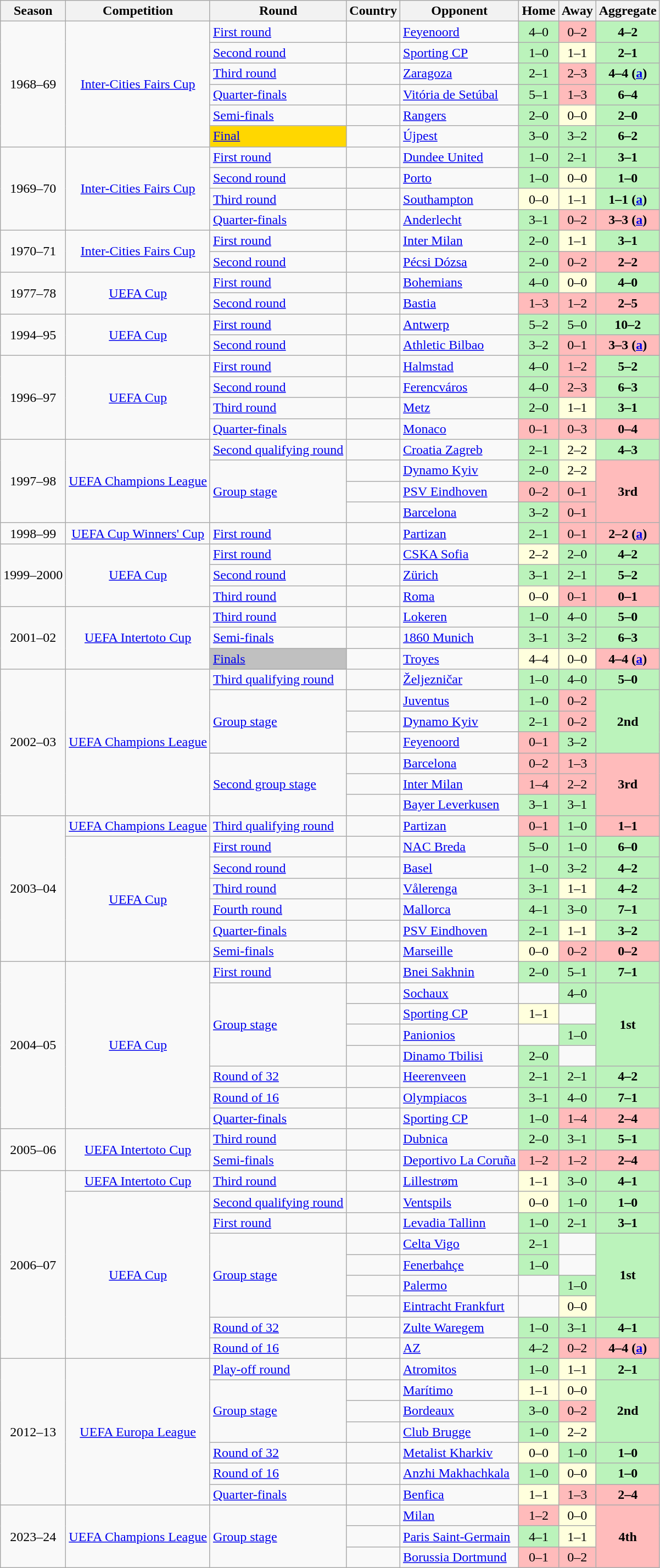<table class="wikitable">
<tr>
<th>Season</th>
<th>Competition</th>
<th>Round</th>
<th>Country</th>
<th>Opponent</th>
<th>Home</th>
<th>Away</th>
<th>Aggregate</th>
</tr>
<tr>
<td rowspan=6 align="center">1968–69</td>
<td rowspan=6 align="center"><a href='#'>Inter-Cities Fairs Cup</a></td>
<td><a href='#'>First round</a></td>
<td align="center"></td>
<td><a href='#'>Feyenoord</a></td>
<td align="center" style="background: #BBF3BB;">4–0</td>
<td align="center" style="background: #FFBBBB;">0–2</td>
<td align="center" style="background: #BBF3BB;"><strong>4–2</strong></td>
</tr>
<tr>
<td><a href='#'>Second round</a></td>
<td align="center"></td>
<td><a href='#'>Sporting CP</a></td>
<td align="center" style="background: #BBF3BB;">1–0</td>
<td align="center" style="background: #ffffdd;">1–1</td>
<td align="center" style="background: #BBF3BB;"><strong>2–1</strong></td>
</tr>
<tr>
<td><a href='#'>Third round</a></td>
<td align="center"></td>
<td><a href='#'>Zaragoza</a></td>
<td align="center" style="background: #BBF3BB;">2–1</td>
<td align="center" style="background: #FFBBBB;">2–3</td>
<td align="center" style="background: #BBF3BB;"><strong>4–4 (<a href='#'>a</a>)</strong></td>
</tr>
<tr>
<td><a href='#'>Quarter-finals</a></td>
<td align="center"></td>
<td><a href='#'>Vitória de Setúbal</a></td>
<td align="center" style="background: #BBF3BB;">5–1</td>
<td align="center" style="background: #FFBBBB;">1–3</td>
<td align="center" style="background: #BBF3BB;"><strong>6–4</strong></td>
</tr>
<tr>
<td><a href='#'>Semi-finals</a></td>
<td align="center"></td>
<td><a href='#'>Rangers</a></td>
<td align="center" style="background: #BBF3BB;">2–0</td>
<td align="center" style="background: #ffffdd;">0–0</td>
<td align="center" style="background: #BBF3BB;"><strong>2–0</strong></td>
</tr>
<tr>
<td style="background:gold"><a href='#'>Final</a></td>
<td align="center"></td>
<td><a href='#'>Újpest</a></td>
<td align="center" style="background: #BBF3BB;">3–0</td>
<td align="center" style="background: #BBF3BB;">3–2</td>
<td align="center" style="background: #BBF3BB;"><strong>6–2</strong></td>
</tr>
<tr>
<td rowspan=4 align="center">1969–70</td>
<td rowspan=4 align="center"><a href='#'>Inter-Cities Fairs Cup</a></td>
<td><a href='#'>First round</a></td>
<td align="center"></td>
<td><a href='#'>Dundee United</a></td>
<td align="center" style="background: #BBF3BB;">1–0</td>
<td align="center" style="background: #BBF3BB;">2–1</td>
<td align="center" style="background: #BBF3BB;"><strong>3–1</strong></td>
</tr>
<tr>
<td><a href='#'>Second round</a></td>
<td align="center"></td>
<td><a href='#'>Porto</a></td>
<td align="center" style="background: #BBF3BB;">1–0</td>
<td align="center" style="background: #ffffdd;">0–0</td>
<td align="center" style="background: #BBF3BB;"><strong>1–0</strong></td>
</tr>
<tr>
<td><a href='#'>Third round</a></td>
<td align="center"></td>
<td><a href='#'>Southampton</a></td>
<td align="center" style="background: #ffffdd;">0–0</td>
<td align="center" style="background: #ffffdd;">1–1</td>
<td align="center" style="background: #BBF3BB;"><strong>1–1 (<a href='#'>a</a>)</strong></td>
</tr>
<tr>
<td><a href='#'>Quarter-finals</a></td>
<td align="center"></td>
<td><a href='#'>Anderlecht</a></td>
<td align="center" style="background: #BBF3BB;">3–1</td>
<td align="center" style="background: #FFBBBB;">0–2</td>
<td align="center" style="background: #FFBBBB;"><strong>3–3 (<a href='#'>a</a>)</strong></td>
</tr>
<tr>
<td rowspan=2 align="center">1970–71</td>
<td rowspan=2 align="center"><a href='#'>Inter-Cities Fairs Cup</a></td>
<td><a href='#'>First round</a></td>
<td align="center"></td>
<td><a href='#'>Inter Milan</a></td>
<td align="center" style="background: #BBF3BB;">2–0</td>
<td align="center" style="background: #ffffdd;">1–1</td>
<td align="center" style="background: #BBF3BB;"><strong>3–1</strong></td>
</tr>
<tr>
<td><a href='#'>Second round</a></td>
<td align="center"></td>
<td><a href='#'>Pécsi Dózsa</a></td>
<td align="center" style="background: #BBF3BB;">2–0</td>
<td align="center" style="background: #FFBBBB;">0–2 </td>
<td align="center" style="background: #FFBBBB;"><strong>2–2 </strong></td>
</tr>
<tr>
<td rowspan=2 align="center">1977–78</td>
<td rowspan=2 align="center"><a href='#'>UEFA Cup</a></td>
<td><a href='#'>First round</a></td>
<td align="center"></td>
<td><a href='#'>Bohemians</a></td>
<td align="center" style="background: #BBF3BB;">4–0</td>
<td align="center" style="background: #ffffdd;">0–0</td>
<td align="center" style="background: #BBF3BB;"><strong>4–0</strong></td>
</tr>
<tr>
<td><a href='#'>Second round</a></td>
<td align="center"></td>
<td><a href='#'>Bastia</a></td>
<td align="center" style="background: #FFBBBB;">1–3</td>
<td align="center" style="background: #FFBBBB;">1–2</td>
<td align="center" style="background: #FFBBBB;"><strong>2–5</strong></td>
</tr>
<tr>
<td rowspan=2 align="center">1994–95</td>
<td rowspan=2 align="center"><a href='#'>UEFA Cup</a></td>
<td><a href='#'>First round</a></td>
<td align="center"></td>
<td><a href='#'>Antwerp</a></td>
<td align="center" style="background: #BBF3BB;">5–2</td>
<td align="center" style="background: #BBF3BB;">5–0</td>
<td align="center" style="background: #BBF3BB;"><strong>10–2</strong></td>
</tr>
<tr>
<td><a href='#'>Second round</a></td>
<td align="center"></td>
<td><a href='#'>Athletic Bilbao</a></td>
<td align="center" style="background: #BBF3BB;">3–2</td>
<td align="center" style="background: #FFBBBB;">0–1</td>
<td align="center" style="background: #FFBBBB;"><strong>3–3 (<a href='#'>a</a>)</strong></td>
</tr>
<tr>
<td rowspan=4 align="center">1996–97</td>
<td rowspan=4 align="center"><a href='#'>UEFA Cup</a></td>
<td><a href='#'>First round</a></td>
<td align="center"></td>
<td><a href='#'>Halmstad</a></td>
<td align="center" style="background: #BBF3BB;">4–0</td>
<td align="center" style="background: #FFBBBB;">1–2</td>
<td align="center" style="background: #BBF3BB;"><strong>5–2</strong></td>
</tr>
<tr>
<td><a href='#'>Second round</a></td>
<td align="center"></td>
<td><a href='#'>Ferencváros</a></td>
<td align="center" style="background: #BBF3BB;">4–0</td>
<td align="center" style="background: #FFBBBB;">2–3</td>
<td align="center" style="background: #BBF3BB;"><strong>6–3</strong></td>
</tr>
<tr>
<td><a href='#'>Third round</a></td>
<td align="center"></td>
<td><a href='#'>Metz</a></td>
<td align="center" style="background: #BBF3BB;">2–0</td>
<td align="center" style="background: #ffffdd;">1–1</td>
<td align="center" style="background: #BBF3BB;"><strong>3–1</strong></td>
</tr>
<tr>
<td><a href='#'>Quarter-finals</a></td>
<td align="center"></td>
<td><a href='#'>Monaco</a></td>
<td align="center" style="background: #FFBBBB;">0–1</td>
<td align="center" style="background: #FFBBBB;">0–3</td>
<td align="center" style="background: #FFBBBB;"><strong>0–4</strong></td>
</tr>
<tr>
<td rowspan=4 align="center">1997–98</td>
<td rowspan=4 align="center"><a href='#'>UEFA Champions League</a></td>
<td><a href='#'>Second qualifying round</a></td>
<td align="center"></td>
<td><a href='#'>Croatia Zagreb</a></td>
<td align="center" style="background: #BBF3BB;">2–1</td>
<td align="center" style="background: #ffffdd;">2–2</td>
<td align="center" style="background: #BBF3BB;"><strong>4–3</strong></td>
</tr>
<tr>
<td rowspan=3><a href='#'>Group stage</a></td>
<td align="center"></td>
<td><a href='#'>Dynamo Kyiv</a></td>
<td align="center" style="background: #BBF3BB;">2–0</td>
<td align="center" style="background: #ffffdd;">2–2</td>
<td rowspan=3 align="center" style="background: #FFBBBB;"><strong>3rd</strong></td>
</tr>
<tr>
<td align="center"></td>
<td><a href='#'>PSV Eindhoven</a></td>
<td align="center" style="background: #FFBBBB;">0–2</td>
<td align="center" style="background: #FFBBBB;">0–1</td>
</tr>
<tr>
<td align="center"></td>
<td><a href='#'>Barcelona</a></td>
<td align="center" style="background: #BBF3BB;">3–2</td>
<td align="center" style="background: #FFBBBB;">0–1</td>
</tr>
<tr>
<td align="center">1998–99</td>
<td align="center"><a href='#'>UEFA Cup Winners' Cup</a></td>
<td><a href='#'>First round</a></td>
<td align="center"></td>
<td><a href='#'>Partizan</a></td>
<td align="center" style="background: #BBF3BB;">2–1</td>
<td align="center" style="background: #FFBBBB;">0–1</td>
<td align="center" style="background: #FFBBBB;"><strong>2–2 (<a href='#'>a</a>)</strong></td>
</tr>
<tr>
<td rowspan=3 align="center">1999–2000</td>
<td rowspan=3 align="center"><a href='#'>UEFA Cup</a></td>
<td><a href='#'>First round</a></td>
<td align="center"></td>
<td><a href='#'>CSKA Sofia</a></td>
<td align="center" style="background: #ffffdd;">2–2</td>
<td align="center" style="background: #BBF3BB;">2–0</td>
<td align="center" style="background: #BBF3BB;"><strong>4–2</strong></td>
</tr>
<tr>
<td><a href='#'>Second round</a></td>
<td align="center"></td>
<td><a href='#'>Zürich</a></td>
<td align="center" style="background: #BBF3BB;">3–1</td>
<td align="center" style="background: #BBF3BB;">2–1</td>
<td align="center" style="background: #BBF3BB;"><strong>5–2</strong></td>
</tr>
<tr>
<td><a href='#'>Third round</a></td>
<td align="center"></td>
<td><a href='#'>Roma</a></td>
<td align="center" style="background: #ffffdd;">0–0</td>
<td align="center" style="background: #FFBBBB;">0–1</td>
<td align="center" style="background: #FFBBBB;"><strong>0–1</strong></td>
</tr>
<tr>
<td rowspan=3 align="center">2001–02</td>
<td rowspan=3 align="center"><a href='#'>UEFA Intertoto Cup</a></td>
<td><a href='#'>Third round</a></td>
<td align="center"></td>
<td><a href='#'>Lokeren</a></td>
<td align="center" style="background: #BBF3BB;">1–0</td>
<td align="center" style="background: #BBF3BB;">4–0</td>
<td align="center" style="background: #BBF3BB;"><strong>5–0</strong></td>
</tr>
<tr>
<td><a href='#'>Semi-finals</a></td>
<td align="center"></td>
<td><a href='#'>1860 Munich</a></td>
<td align="center" style="background: #BBF3BB;">3–1</td>
<td align="center" style="background: #BBF3BB;">3–2</td>
<td align="center" style="background: #BBF3BB;"><strong>6–3</strong></td>
</tr>
<tr>
<td style="background:silver"><a href='#'>Finals</a></td>
<td align="center"></td>
<td><a href='#'>Troyes</a></td>
<td align="center" style="background: #ffffdd;">4–4</td>
<td align="center" style="background: #ffffdd;">0–0</td>
<td align="center" style="background: #FFBBBB;"><strong>4–4 (<a href='#'>a</a>)</strong></td>
</tr>
<tr>
<td rowspan=7 align="center">2002–03</td>
<td rowspan=7 align="center"><a href='#'>UEFA Champions League</a></td>
<td><a href='#'>Third qualifying round</a></td>
<td align="center"></td>
<td><a href='#'>Željezničar</a></td>
<td align="center" style="background: #BBF3BB;">1–0</td>
<td align="center" style="background: #BBF3BB;">4–0</td>
<td align="center" style="background: #BBF3BB;"><strong>5–0</strong></td>
</tr>
<tr>
<td rowspan=3><a href='#'>Group stage</a></td>
<td align="center"></td>
<td><a href='#'>Juventus</a></td>
<td align="center" style="background: #BBF3BB;">1–0</td>
<td align="center" style="background: #FFBBBB;">0–2</td>
<td rowspan=3 align="center" style="background: #BBF3BB;"><strong>2nd</strong></td>
</tr>
<tr>
<td align="center"></td>
<td><a href='#'>Dynamo Kyiv</a></td>
<td align="center" style="background: #BBF3BB;">2–1</td>
<td align="center" style="background: #FFBBBB;">0–2</td>
</tr>
<tr>
<td align="center"></td>
<td><a href='#'>Feyenoord</a></td>
<td align="center" style="background: #FFBBBB;">0–1</td>
<td align="center" style="background: #BBF3BB;">3–2</td>
</tr>
<tr>
<td rowspan=3><a href='#'>Second group stage</a></td>
<td align="center"></td>
<td><a href='#'>Barcelona</a></td>
<td align="center" style="background: #FFBBBB;">0–2</td>
<td align="center" style="background: #FFBBBB;">1–3</td>
<td rowspan=3 align="center" style="background: #FFBBBB;"><strong>3rd</strong></td>
</tr>
<tr>
<td align="center"></td>
<td><a href='#'>Inter Milan</a></td>
<td align="center" style="background: #FFBBBB;">1–4</td>
<td align="center" style="background: #FFBBBB;">2–2</td>
</tr>
<tr>
<td align="center"></td>
<td><a href='#'>Bayer Leverkusen</a></td>
<td align="center" style="background: #BBF3BB;">3–1</td>
<td align="center" style="background: #BBF3BB;">3–1</td>
</tr>
<tr>
<td rowspan=7 align="center">2003–04</td>
<td align="center"><a href='#'>UEFA Champions League</a></td>
<td><a href='#'>Third qualifying round</a></td>
<td align="center"></td>
<td><a href='#'>Partizan</a></td>
<td align="center" style="background: #FFBBBB;">0–1 </td>
<td align="center" style="background: #BBF3BB;">1–0</td>
<td align="center" style="background: #FFBBBB;"><strong>1–1 </strong></td>
</tr>
<tr>
<td rowspan=6 align="center"><a href='#'>UEFA Cup</a></td>
<td><a href='#'>First round</a></td>
<td align="center"></td>
<td><a href='#'>NAC Breda</a></td>
<td align="center" style="background: #BBF3BB;">5–0</td>
<td align="center" style="background: #BBF3BB;">1–0</td>
<td align="center" style="background: #BBF3BB;"><strong>6–0</strong></td>
</tr>
<tr>
<td><a href='#'>Second round</a></td>
<td align="center"></td>
<td><a href='#'>Basel</a></td>
<td align="center" style="background: #BBF3BB;">1–0</td>
<td align="center" style="background: #BBF3BB;">3–2</td>
<td align="center" style="background: #BBF3BB;"><strong>4–2</strong></td>
</tr>
<tr>
<td><a href='#'>Third round</a></td>
<td align="center"></td>
<td><a href='#'>Vålerenga</a></td>
<td align="center" style="background: #BBF3BB;">3–1</td>
<td align="center" style="background: #ffffdd;">1–1</td>
<td align="center" style="background: #BBF3BB;"><strong>4–2</strong></td>
</tr>
<tr>
<td><a href='#'>Fourth round</a></td>
<td align="center"></td>
<td><a href='#'>Mallorca</a></td>
<td align="center" style="background: #BBF3BB;">4–1</td>
<td align="center" style="background: #BBF3BB;">3–0</td>
<td align="center" style="background: #BBF3BB;"><strong>7–1</strong></td>
</tr>
<tr>
<td><a href='#'>Quarter-finals</a></td>
<td align="center"></td>
<td><a href='#'>PSV Eindhoven</a></td>
<td align="center" style="background: #BBF3BB;">2–1</td>
<td align="center" style="background: #ffffdd;">1–1</td>
<td align="center" style="background: #BBF3BB;"><strong>3–2</strong></td>
</tr>
<tr>
<td><a href='#'>Semi-finals</a></td>
<td align="center"></td>
<td><a href='#'>Marseille</a></td>
<td align="center" style="background: #ffffdd;">0–0</td>
<td align="center" style="background: #FFBBBB;">0–2</td>
<td align="center" style="background: #FFBBBB;"><strong>0–2</strong></td>
</tr>
<tr>
<td rowspan=8 align="center">2004–05</td>
<td rowspan=8 align="center"><a href='#'>UEFA Cup</a></td>
<td><a href='#'>First round</a></td>
<td align="center"></td>
<td><a href='#'>Bnei Sakhnin</a></td>
<td align="center" style="background: #BBF3BB;">2–0</td>
<td align="center" style="background: #BBF3BB;">5–1</td>
<td align="center" style="background: #BBF3BB;"><strong>7–1</strong></td>
</tr>
<tr>
<td rowspan=4><a href='#'>Group stage</a></td>
<td align="center"></td>
<td><a href='#'>Sochaux</a></td>
<td></td>
<td align="center" style="background: #BBF3BB;">4–0</td>
<td rowspan=4 align="center" style="background: #BBF3BB;"><strong>1st</strong></td>
</tr>
<tr>
<td align="center"></td>
<td><a href='#'>Sporting CP</a></td>
<td align="center" style="background: #ffffdd;">1–1</td>
<td></td>
</tr>
<tr>
<td align="center"></td>
<td><a href='#'>Panionios</a></td>
<td></td>
<td align="center" style="background: #BBF3BB;">1–0</td>
</tr>
<tr>
<td align="center"></td>
<td><a href='#'>Dinamo Tbilisi</a></td>
<td align="center" style="background: #BBF3BB;">2–0</td>
<td></td>
</tr>
<tr>
<td><a href='#'>Round of 32</a></td>
<td align="center"></td>
<td><a href='#'>Heerenveen</a></td>
<td align="center" style="background: #BBF3BB;">2–1</td>
<td align="center" style="background: #BBF3BB;">2–1</td>
<td align="center" style="background: #BBF3BB;"><strong>4–2</strong></td>
</tr>
<tr>
<td><a href='#'>Round of 16</a></td>
<td align="center"></td>
<td><a href='#'>Olympiacos</a></td>
<td align="center" style="background: #BBF3BB;">3–1</td>
<td align="center" style="background: #BBF3BB;">4–0</td>
<td align="center" style="background: #BBF3BB;"><strong>7–1</strong></td>
</tr>
<tr>
<td><a href='#'>Quarter-finals</a></td>
<td align="center"></td>
<td><a href='#'>Sporting CP</a></td>
<td align="center" style="background: #BBF3BB;">1–0</td>
<td align="center" style="background: #FFBBBB;">1–4</td>
<td align="center" style="background: #FFBBBB;"><strong>2–4</strong></td>
</tr>
<tr>
<td rowspan=2 align="center">2005–06</td>
<td rowspan=2 align="center"><a href='#'>UEFA Intertoto Cup</a></td>
<td><a href='#'>Third round</a></td>
<td align="center"></td>
<td><a href='#'>Dubnica</a></td>
<td align="center" style="background: #BBF3BB;">2–0</td>
<td align="center" style="background: #BBF3BB;">3–1</td>
<td align="center" style="background: #BBF3BB;"><strong>5–1</strong></td>
</tr>
<tr>
<td><a href='#'>Semi-finals</a></td>
<td align="center"></td>
<td><a href='#'>Deportivo La Coruña</a></td>
<td align="center" style="background: #FFBBBB;">1–2</td>
<td align="center" style="background: #FFBBBB;">1–2</td>
<td align="center" style="background: #FFBBBB;"><strong>2–4</strong></td>
</tr>
<tr>
<td rowspan=9 align="center">2006–07</td>
<td align="center"><a href='#'>UEFA Intertoto Cup</a></td>
<td><a href='#'>Third round</a></td>
<td align="center"></td>
<td><a href='#'>Lillestrøm</a></td>
<td align="center" style="background: #ffffdd;">1–1</td>
<td align="center" style="background: #BBF3BB;">3–0</td>
<td align="center" style="background: #BBF3BB;"><strong>4–1</strong></td>
</tr>
<tr>
<td rowspan=8 align="center"><a href='#'>UEFA Cup</a></td>
<td><a href='#'>Second qualifying round</a></td>
<td align="center"></td>
<td><a href='#'>Ventspils</a></td>
<td align="center" style="background: #ffffdd;">0–0</td>
<td align="center" style="background: #BBF3BB;">1–0</td>
<td align="center" style="background: #BBF3BB;"><strong>1–0</strong></td>
</tr>
<tr>
<td><a href='#'>First round</a></td>
<td align="center"></td>
<td><a href='#'>Levadia Tallinn</a></td>
<td align="center" style="background: #BBF3BB;">1–0</td>
<td align="center" style="background: #BBF3BB;">2–1</td>
<td align="center" style="background: #BBF3BB;"><strong>3–1</strong></td>
</tr>
<tr>
<td rowspan=4><a href='#'>Group stage</a></td>
<td align="center"></td>
<td><a href='#'>Celta Vigo</a></td>
<td align="center" style="background: #BBF3BB;">2–1</td>
<td></td>
<td rowspan=4 align="center" style="background: #BBF3BB;"><strong>1st</strong></td>
</tr>
<tr>
<td align="center"></td>
<td><a href='#'>Fenerbahçe</a></td>
<td align="center" style="background: #BBF3BB;">1–0</td>
<td></td>
</tr>
<tr>
<td align="center"></td>
<td><a href='#'>Palermo</a></td>
<td></td>
<td align="center" style="background: #BBF3BB;">1–0</td>
</tr>
<tr>
<td align="center"></td>
<td><a href='#'>Eintracht Frankfurt</a></td>
<td></td>
<td align="center" style="background: #ffffdd;">0–0</td>
</tr>
<tr>
<td><a href='#'>Round of 32</a></td>
<td align="center"></td>
<td><a href='#'>Zulte Waregem</a></td>
<td align="center" style="background: #BBF3BB;">1–0</td>
<td align="center" style="background: #BBF3BB;">3–1</td>
<td align="center" style="background: #BBF3BB;"><strong>4–1</strong></td>
</tr>
<tr>
<td><a href='#'>Round of 16</a></td>
<td align="center"></td>
<td><a href='#'>AZ</a></td>
<td align="center" style="background: #BBF3BB;">4–2</td>
<td align="center" style="background: #FFBBBB;">0–2</td>
<td align="center" style="background: #FFBBBB;"><strong>4–4 (<a href='#'>a</a>)</strong></td>
</tr>
<tr>
<td rowspan=7 align="center">2012–13</td>
<td rowspan=7 align="center"><a href='#'>UEFA Europa League</a></td>
<td><a href='#'>Play-off round</a></td>
<td align="center"></td>
<td><a href='#'>Atromitos</a></td>
<td align="center" style="background: #BBF3BB;">1–0</td>
<td align="center" style="background: #ffffdd;">1–1</td>
<td align="center" style="background: #BBF3BB;"><strong>2–1</strong></td>
</tr>
<tr>
<td rowspan=3><a href='#'>Group stage</a></td>
<td align="center"></td>
<td><a href='#'>Marítimo</a></td>
<td align="center" style="background: #ffffdd;">1–1</td>
<td align="center" style="background: #ffffdd;">0–0</td>
<td rowspan=3 align="center" style="background: #BBF3BB;"><strong>2nd</strong></td>
</tr>
<tr>
<td align="center"></td>
<td><a href='#'>Bordeaux</a></td>
<td align="center" style="background: #BBF3BB;">3–0</td>
<td align="center" style="background: #FFBBBB;">0–2</td>
</tr>
<tr>
<td align="center"></td>
<td><a href='#'>Club Brugge</a></td>
<td align="center" style="background: #BBF3BB;">1–0</td>
<td align="center" style="background: #ffffdd;">2–2</td>
</tr>
<tr>
<td><a href='#'>Round of 32</a></td>
<td align="center"></td>
<td><a href='#'>Metalist Kharkiv</a></td>
<td align="center" style="background: #ffffdd;">0–0</td>
<td align="center" style="background: #BBF3BB;">1–0</td>
<td align="center" style="background: #BBF3BB;"><strong>1–0</strong></td>
</tr>
<tr>
<td><a href='#'>Round of 16</a></td>
<td align="center"></td>
<td><a href='#'>Anzhi Makhachkala</a></td>
<td align="center" style="background: #BBF3BB;">1–0</td>
<td align="center" style="background: #ffffdd;">0–0</td>
<td align="center" style="background: #BBF3BB;"><strong>1–0</strong></td>
</tr>
<tr>
<td><a href='#'>Quarter-finals</a></td>
<td align="center"></td>
<td><a href='#'>Benfica</a></td>
<td align="center" style="background: #ffffdd;">1–1</td>
<td align="center" style="background: #FFBBBB;">1–3</td>
<td align="center" style="background: #FFBBBB;"><strong>2–4</strong></td>
</tr>
<tr>
<td rowspan=3 align="center">2023–24</td>
<td rowspan=3 align="center"><a href='#'>UEFA Champions League</a></td>
<td rowspan=3><a href='#'>Group stage</a></td>
<td align="center"></td>
<td><a href='#'>Milan</a></td>
<td align="center" style="background: #FFBBBB;">1–2</td>
<td align="center" style="background: #ffffdd;">0–0</td>
<td rowspan=3 align="center" style="background: #FFBBBB;"><strong>4th</strong></td>
</tr>
<tr>
<td align="center"></td>
<td><a href='#'>Paris Saint-Germain</a></td>
<td align="center" style="background: #BBF3BB;">4–1</td>
<td align="center" style="background: #ffffdd;">1–1</td>
</tr>
<tr>
<td align="center"></td>
<td><a href='#'>Borussia Dortmund</a></td>
<td align="center" style="background: #FFBBBB;">0–1</td>
<td align="center" style="background: #FFBBBB;">0–2</td>
</tr>
</table>
